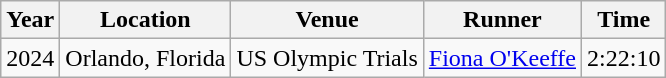<table class="wikitable" style="test-align:center">
<tr>
<th>Year</th>
<th>Location</th>
<th>Venue</th>
<th>Runner</th>
<th>Time</th>
</tr>
<tr>
<td>2024</td>
<td>Orlando, Florida</td>
<td>US Olympic Trials</td>
<td><a href='#'>Fiona O'Keeffe</a></td>
<td>2:22:10</td>
</tr>
</table>
